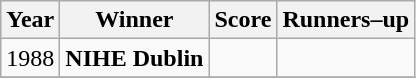<table class="wikitable collapsible">
<tr>
<th>Year</th>
<th>Winner</th>
<th>Score</th>
<th>Runners–up</th>
</tr>
<tr>
<td>1988</td>
<td><strong>NIHE Dublin</strong></td>
<td></td>
<td></td>
</tr>
<tr>
</tr>
</table>
